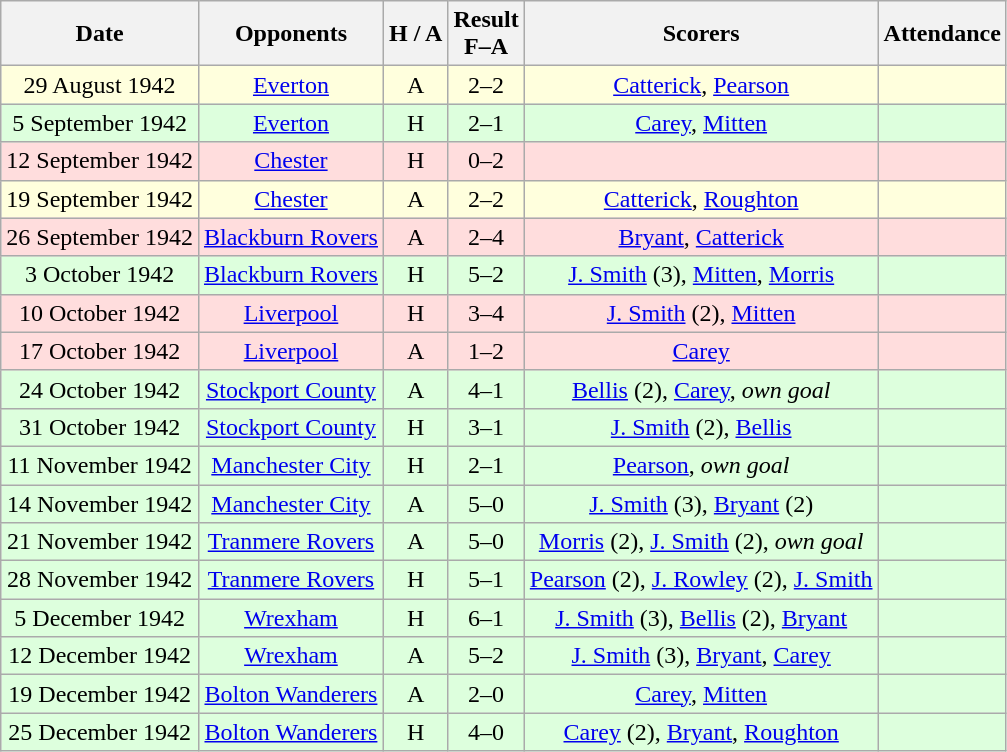<table class="wikitable" style="text-align:center">
<tr>
<th>Date</th>
<th>Opponents</th>
<th>H / A</th>
<th>Result<br>F–A</th>
<th>Scorers</th>
<th>Attendance</th>
</tr>
<tr bgcolor="#ffffdd">
<td>29 August 1942</td>
<td><a href='#'>Everton</a></td>
<td>A</td>
<td>2–2</td>
<td><a href='#'>Catterick</a>, <a href='#'>Pearson</a></td>
<td></td>
</tr>
<tr bgcolor="#ddffdd">
<td>5 September 1942</td>
<td><a href='#'>Everton</a></td>
<td>H</td>
<td>2–1</td>
<td><a href='#'>Carey</a>, <a href='#'>Mitten</a></td>
<td></td>
</tr>
<tr bgcolor="#ffdddd">
<td>12 September 1942</td>
<td><a href='#'>Chester</a></td>
<td>H</td>
<td>0–2</td>
<td></td>
<td></td>
</tr>
<tr bgcolor="#ffffdd">
<td>19 September 1942</td>
<td><a href='#'>Chester</a></td>
<td>A</td>
<td>2–2</td>
<td><a href='#'>Catterick</a>, <a href='#'>Roughton</a></td>
<td></td>
</tr>
<tr bgcolor="#ffdddd">
<td>26 September 1942</td>
<td><a href='#'>Blackburn Rovers</a></td>
<td>A</td>
<td>2–4</td>
<td><a href='#'>Bryant</a>, <a href='#'>Catterick</a></td>
<td></td>
</tr>
<tr bgcolor="#ddffdd">
<td>3 October 1942</td>
<td><a href='#'>Blackburn Rovers</a></td>
<td>H</td>
<td>5–2</td>
<td><a href='#'>J. Smith</a> (3), <a href='#'>Mitten</a>, <a href='#'>Morris</a></td>
<td></td>
</tr>
<tr bgcolor="#ffdddd">
<td>10 October 1942</td>
<td><a href='#'>Liverpool</a></td>
<td>H</td>
<td>3–4</td>
<td><a href='#'>J. Smith</a> (2), <a href='#'>Mitten</a></td>
<td></td>
</tr>
<tr bgcolor="#ffdddd">
<td>17 October 1942</td>
<td><a href='#'>Liverpool</a></td>
<td>A</td>
<td>1–2</td>
<td><a href='#'>Carey</a></td>
<td></td>
</tr>
<tr bgcolor="#ddffdd">
<td>24 October 1942</td>
<td><a href='#'>Stockport County</a></td>
<td>A</td>
<td>4–1</td>
<td><a href='#'>Bellis</a> (2), <a href='#'>Carey</a>, <em>own goal</em></td>
<td></td>
</tr>
<tr bgcolor="#ddffdd">
<td>31 October 1942</td>
<td><a href='#'>Stockport County</a></td>
<td>H</td>
<td>3–1</td>
<td><a href='#'>J. Smith</a> (2), <a href='#'>Bellis</a></td>
<td></td>
</tr>
<tr bgcolor="#ddffdd">
<td>11 November 1942</td>
<td><a href='#'>Manchester City</a></td>
<td>H</td>
<td>2–1</td>
<td><a href='#'>Pearson</a>, <em>own goal</em></td>
<td></td>
</tr>
<tr bgcolor="#ddffdd">
<td>14 November 1942</td>
<td><a href='#'>Manchester City</a></td>
<td>A</td>
<td>5–0</td>
<td><a href='#'>J. Smith</a> (3), <a href='#'>Bryant</a> (2)</td>
<td></td>
</tr>
<tr bgcolor="#ddffdd">
<td>21 November 1942</td>
<td><a href='#'>Tranmere Rovers</a></td>
<td>A</td>
<td>5–0</td>
<td><a href='#'>Morris</a> (2), <a href='#'>J. Smith</a> (2), <em>own goal</em></td>
<td></td>
</tr>
<tr bgcolor="#ddffdd">
<td>28 November 1942</td>
<td><a href='#'>Tranmere Rovers</a></td>
<td>H</td>
<td>5–1</td>
<td><a href='#'>Pearson</a> (2), <a href='#'>J. Rowley</a> (2), <a href='#'>J. Smith</a></td>
<td></td>
</tr>
<tr bgcolor="#ddffdd">
<td>5 December 1942</td>
<td><a href='#'>Wrexham</a></td>
<td>H</td>
<td>6–1</td>
<td><a href='#'>J. Smith</a> (3), <a href='#'>Bellis</a> (2), <a href='#'>Bryant</a></td>
<td></td>
</tr>
<tr bgcolor="#ddffdd">
<td>12 December 1942</td>
<td><a href='#'>Wrexham</a></td>
<td>A</td>
<td>5–2</td>
<td><a href='#'>J. Smith</a> (3), <a href='#'>Bryant</a>, <a href='#'>Carey</a></td>
<td></td>
</tr>
<tr bgcolor="#ddffdd">
<td>19 December 1942</td>
<td><a href='#'>Bolton Wanderers</a></td>
<td>A</td>
<td>2–0</td>
<td><a href='#'>Carey</a>, <a href='#'>Mitten</a></td>
<td></td>
</tr>
<tr bgcolor="#ddffdd">
<td>25 December 1942</td>
<td><a href='#'>Bolton Wanderers</a></td>
<td>H</td>
<td>4–0</td>
<td><a href='#'>Carey</a> (2), <a href='#'>Bryant</a>, <a href='#'>Roughton</a></td>
<td></td>
</tr>
</table>
